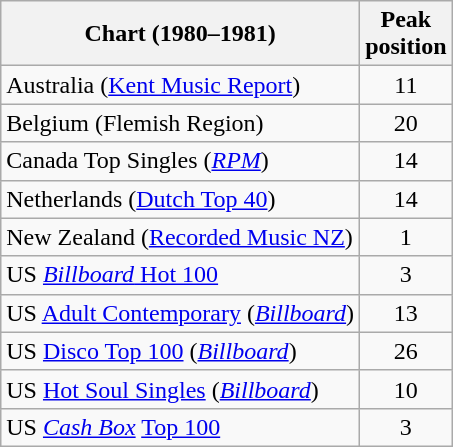<table class="wikitable sortable">
<tr>
<th>Chart (1980–1981)</th>
<th>Peak<br>position</th>
</tr>
<tr>
<td>Australia (<a href='#'>Kent Music Report</a>)</td>
<td style="text-align:center;">11</td>
</tr>
<tr>
<td>Belgium (Flemish Region)</td>
<td style="text-align:center;">20</td>
</tr>
<tr>
<td>Canada Top Singles (<em><a href='#'>RPM</a></em>)</td>
<td style="text-align:center;">14</td>
</tr>
<tr>
<td>Netherlands (<a href='#'>Dutch Top 40</a>)</td>
<td style="text-align:center;">14</td>
</tr>
<tr>
<td>New Zealand (<a href='#'>Recorded Music NZ</a>)</td>
<td style="text-align:center;">1</td>
</tr>
<tr>
<td>US <a href='#'><em>Billboard</em> Hot 100</a></td>
<td style="text-align:center;">3</td>
</tr>
<tr>
<td>US <a href='#'>Adult Contemporary</a> (<em><a href='#'>Billboard</a></em>)</td>
<td style="text-align:center;">13</td>
</tr>
<tr>
<td>US <a href='#'>Disco Top 100</a> (<em><a href='#'>Billboard</a></em>)</td>
<td style="text-align:center;">26</td>
</tr>
<tr>
<td>US <a href='#'>Hot Soul Singles</a> (<em><a href='#'>Billboard</a></em>)</td>
<td style="text-align:center;">10</td>
</tr>
<tr>
<td>US <em><a href='#'>Cash Box</a></em> <a href='#'>Top 100</a></td>
<td style="text-align:center;">3</td>
</tr>
</table>
